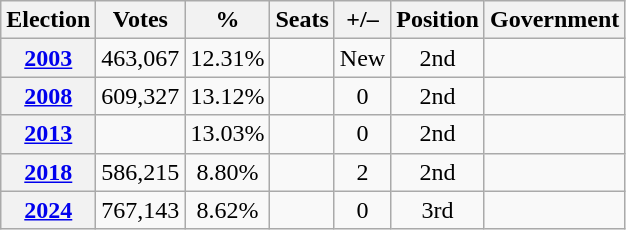<table class="wikitable" style="text-align:center">
<tr>
<th>Election</th>
<th>Votes</th>
<th>%</th>
<th>Seats</th>
<th>+/–</th>
<th>Position</th>
<th>Government</th>
</tr>
<tr>
<th><a href='#'>2003</a></th>
<td>463,067</td>
<td>12.31%</td>
<td></td>
<td>New</td>
<td> 2nd</td>
<td></td>
</tr>
<tr>
<th><a href='#'>2008</a></th>
<td>609,327</td>
<td>13.12%</td>
<td></td>
<td> 0</td>
<td> 2nd</td>
<td></td>
</tr>
<tr>
<th><a href='#'>2013</a></th>
<td></td>
<td>13.03%</td>
<td></td>
<td> 0</td>
<td> 2nd</td>
<td></td>
</tr>
<tr>
<th><a href='#'>2018</a></th>
<td>586,215</td>
<td>8.80%</td>
<td></td>
<td> 2</td>
<td> 2nd</td>
<td></td>
</tr>
<tr>
<th><a href='#'>2024</a></th>
<td>767,143</td>
<td>8.62%</td>
<td></td>
<td> 0</td>
<td> 3rd</td>
<td></td>
</tr>
</table>
